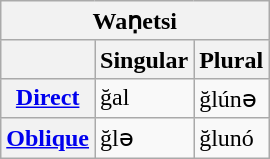<table class="wikitable">
<tr>
<th colspan="3">Waṇetsi</th>
</tr>
<tr>
<th></th>
<th>Singular</th>
<th>Plural</th>
</tr>
<tr>
<th><strong><a href='#'>Direct</a></strong></th>
<td>ğal</td>
<td>ğlúnə</td>
</tr>
<tr>
<th><strong><a href='#'>Oblique</a></strong></th>
<td>ğlə</td>
<td>ğlunó</td>
</tr>
</table>
